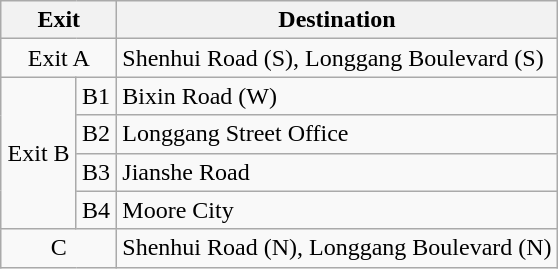<table class="wikitable">
<tr>
<th style="width:70px" colspan="2">Exit</th>
<th>Destination</th>
</tr>
<tr>
<td align="center" colspan="2">Exit A</td>
<td>Shenhui Road (S), Longgang Boulevard (S)</td>
</tr>
<tr>
<td align="center" rowspan="4">Exit B</td>
<td>B1</td>
<td>Bixin Road (W)</td>
</tr>
<tr>
<td>B2</td>
<td>Longgang Street Office</td>
</tr>
<tr>
<td>B3</td>
<td>Jianshe Road</td>
</tr>
<tr>
<td>B4</td>
<td>Moore City</td>
</tr>
<tr>
<td align="center" colspan="2">C</td>
<td>Shenhui Road (N), Longgang Boulevard (N)</td>
</tr>
</table>
